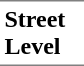<table border=0 cellspacing=0 cellpadding=3>
<tr>
<td style="border-bottom:solid 1px gray;border-top:solid 1px gray;" width=50 valign=top><strong>Street Level</strong></td>
</tr>
</table>
